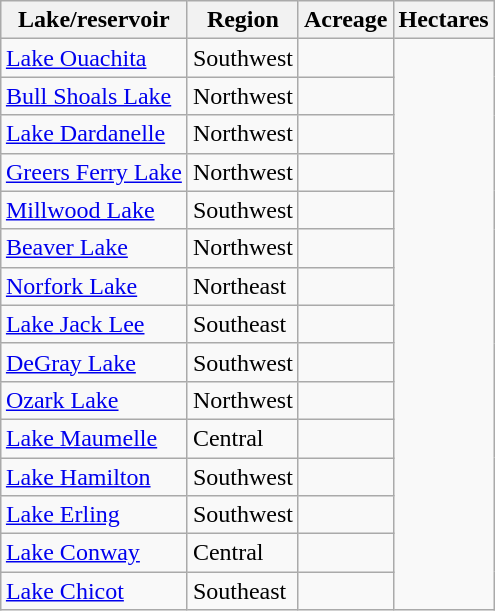<table align= right class="wikitable sortable">
<tr>
<th>Lake/reservoir</th>
<th>Region</th>
<th>Acreage</th>
<th>Hectares</th>
</tr>
<tr>
<td><a href='#'>Lake Ouachita</a></td>
<td>Southwest</td>
<td></td>
</tr>
<tr>
<td><a href='#'>Bull Shoals Lake</a></td>
<td>Northwest</td>
<td></td>
</tr>
<tr>
<td><a href='#'>Lake Dardanelle</a></td>
<td>Northwest</td>
<td></td>
</tr>
<tr>
<td><a href='#'>Greers Ferry Lake</a></td>
<td>Northwest</td>
<td></td>
</tr>
<tr>
<td><a href='#'>Millwood Lake</a></td>
<td>Southwest</td>
<td></td>
</tr>
<tr>
<td><a href='#'>Beaver Lake</a></td>
<td>Northwest</td>
<td></td>
</tr>
<tr>
<td><a href='#'>Norfork Lake</a></td>
<td>Northeast</td>
<td></td>
</tr>
<tr>
<td><a href='#'>Lake Jack Lee</a></td>
<td>Southeast</td>
<td></td>
</tr>
<tr>
<td><a href='#'>DeGray Lake</a></td>
<td>Southwest</td>
<td></td>
</tr>
<tr>
<td><a href='#'>Ozark Lake</a></td>
<td>Northwest</td>
<td></td>
</tr>
<tr>
<td><a href='#'>Lake Maumelle</a></td>
<td>Central</td>
<td></td>
</tr>
<tr>
<td><a href='#'>Lake Hamilton</a></td>
<td>Southwest</td>
<td></td>
</tr>
<tr>
<td><a href='#'>Lake Erling</a></td>
<td>Southwest</td>
<td></td>
</tr>
<tr>
<td><a href='#'>Lake Conway</a></td>
<td>Central</td>
<td></td>
</tr>
<tr>
<td><a href='#'>Lake Chicot</a></td>
<td>Southeast</td>
<td></td>
</tr>
</table>
